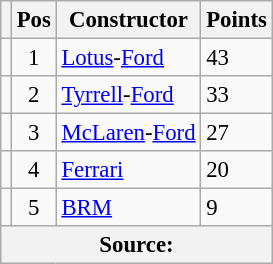<table class="wikitable" style="font-size: 95%;">
<tr>
<th></th>
<th>Pos</th>
<th>Constructor</th>
<th>Points</th>
</tr>
<tr>
<td align="left"></td>
<td align="center">1</td>
<td> <a href='#'>Lotus</a>-<a href='#'>Ford</a></td>
<td align="left">43</td>
</tr>
<tr>
<td align="left"></td>
<td align="center">2</td>
<td> <a href='#'>Tyrrell</a>-<a href='#'>Ford</a></td>
<td align="left">33</td>
</tr>
<tr>
<td align="left"></td>
<td align="center">3</td>
<td> <a href='#'>McLaren</a>-<a href='#'>Ford</a></td>
<td align="left">27</td>
</tr>
<tr>
<td align="left"></td>
<td align="center">4</td>
<td> <a href='#'>Ferrari</a></td>
<td align="left">20</td>
</tr>
<tr>
<td align="left"></td>
<td align="center">5</td>
<td> <a href='#'>BRM</a></td>
<td align="left">9</td>
</tr>
<tr>
<th colspan=4>Source:</th>
</tr>
</table>
